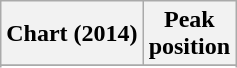<table class="wikitable plainrowheaders sortable">
<tr>
<th scope="col">Chart (2014)</th>
<th scope="col">Peak<br>position</th>
</tr>
<tr>
</tr>
<tr>
</tr>
<tr>
</tr>
</table>
